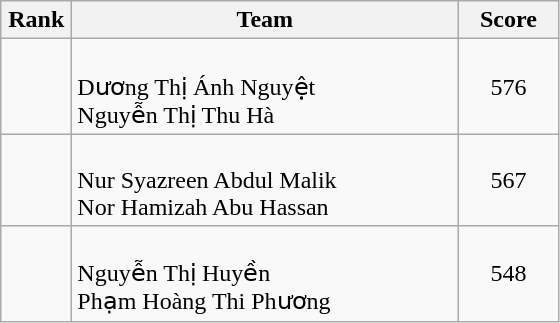<table class=wikitable style="text-align:center">
<tr>
<th width=40>Rank</th>
<th width=250>Team</th>
<th width=60>Score</th>
</tr>
<tr>
<td></td>
<td align=left><br>Dương Thị Ánh Nguyệt<br>Nguyễn Thị Thu Hà</td>
<td>576</td>
</tr>
<tr>
<td></td>
<td align=left><br>Nur Syazreen Abdul Malik<br>Nor Hamizah Abu Hassan</td>
<td>567</td>
</tr>
<tr>
<td></td>
<td align=left><br>Nguyễn Thị Huyền<br>Phạm Hoàng Thi Phương</td>
<td>548</td>
</tr>
</table>
